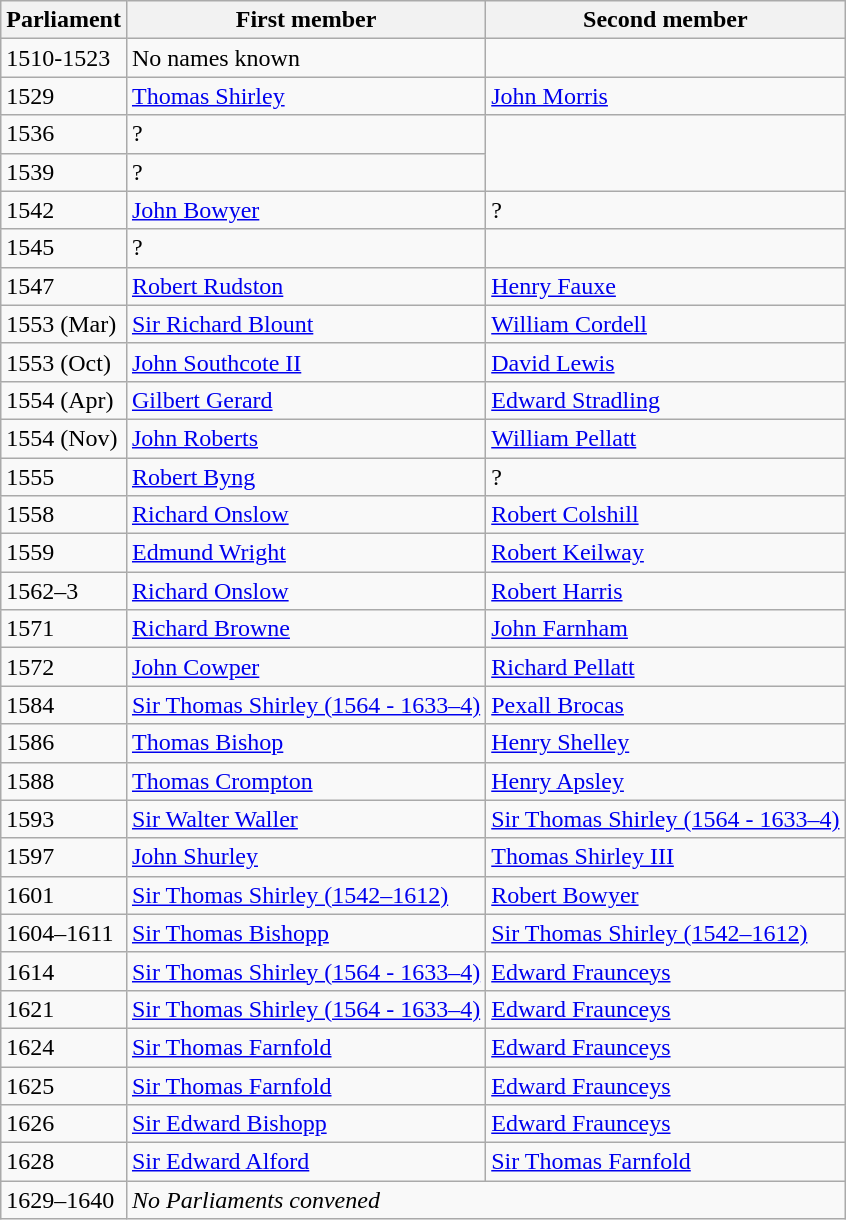<table class="wikitable">
<tr>
<th>Parliament</th>
<th>First member</th>
<th>Second member</th>
</tr>
<tr>
<td>1510-1523</td>
<td>No names known </td>
</tr>
<tr>
<td>1529</td>
<td><a href='#'>Thomas Shirley</a></td>
<td><a href='#'>John Morris</a></td>
</tr>
<tr>
<td>1536</td>
<td>?</td>
</tr>
<tr>
<td>1539</td>
<td>?</td>
</tr>
<tr>
<td>1542</td>
<td><a href='#'>John Bowyer</a></td>
<td>? </td>
</tr>
<tr>
<td>1545</td>
<td>?</td>
</tr>
<tr>
<td>1547</td>
<td><a href='#'>Robert Rudston</a></td>
<td><a href='#'>Henry Fauxe</a></td>
</tr>
<tr>
<td>1553 (Mar)</td>
<td><a href='#'>Sir Richard Blount</a></td>
<td><a href='#'>William Cordell</a></td>
</tr>
<tr>
<td>1553 (Oct)</td>
<td><a href='#'>John Southcote II</a></td>
<td><a href='#'>David Lewis</a></td>
</tr>
<tr>
<td>1554 (Apr)</td>
<td><a href='#'>Gilbert Gerard</a></td>
<td><a href='#'>Edward Stradling</a></td>
</tr>
<tr>
<td>1554 (Nov)</td>
<td><a href='#'>John Roberts</a></td>
<td><a href='#'>William Pellatt</a></td>
</tr>
<tr>
<td>1555</td>
<td><a href='#'>Robert Byng</a></td>
<td>? </td>
</tr>
<tr>
<td>1558</td>
<td><a href='#'>Richard Onslow</a></td>
<td><a href='#'>Robert Colshill</a></td>
</tr>
<tr>
<td>1559</td>
<td><a href='#'>Edmund Wright</a></td>
<td><a href='#'>Robert Keilway</a></td>
</tr>
<tr>
<td>1562–3</td>
<td><a href='#'>Richard Onslow</a></td>
<td><a href='#'>Robert Harris</a></td>
</tr>
<tr>
<td>1571</td>
<td><a href='#'>Richard Browne</a></td>
<td><a href='#'>John Farnham</a></td>
</tr>
<tr>
<td>1572</td>
<td><a href='#'>John Cowper</a></td>
<td><a href='#'>Richard Pellatt</a></td>
</tr>
<tr>
<td>1584</td>
<td><a href='#'>Sir Thomas Shirley (1564 - 1633–4)</a></td>
<td><a href='#'>Pexall Brocas</a></td>
</tr>
<tr>
<td>1586</td>
<td><a href='#'>Thomas Bishop</a></td>
<td><a href='#'>Henry Shelley</a></td>
</tr>
<tr>
<td>1588</td>
<td><a href='#'>Thomas Crompton</a></td>
<td><a href='#'>Henry Apsley</a></td>
</tr>
<tr>
<td>1593</td>
<td><a href='#'>Sir Walter Waller</a></td>
<td><a href='#'>Sir Thomas Shirley (1564 - 1633–4)</a></td>
</tr>
<tr>
<td>1597</td>
<td><a href='#'>John Shurley</a></td>
<td><a href='#'>Thomas Shirley III</a></td>
</tr>
<tr>
<td>1601</td>
<td><a href='#'>Sir Thomas Shirley (1542–1612)</a></td>
<td><a href='#'>Robert Bowyer</a></td>
</tr>
<tr>
<td>1604–1611</td>
<td><a href='#'>Sir Thomas Bishopp</a></td>
<td><a href='#'>Sir Thomas Shirley (1542–1612)</a></td>
</tr>
<tr>
<td>1614</td>
<td><a href='#'>Sir Thomas Shirley (1564 - 1633–4)</a></td>
<td><a href='#'>Edward Fraunceys</a></td>
</tr>
<tr>
<td>1621</td>
<td><a href='#'>Sir Thomas Shirley (1564 - 1633–4)</a></td>
<td><a href='#'>Edward Fraunceys</a></td>
</tr>
<tr>
<td>1624</td>
<td><a href='#'>Sir Thomas Farnfold</a></td>
<td><a href='#'>Edward Fraunceys</a></td>
</tr>
<tr>
<td>1625</td>
<td><a href='#'>Sir Thomas Farnfold</a></td>
<td><a href='#'>Edward Fraunceys</a></td>
</tr>
<tr>
<td>1626</td>
<td><a href='#'>Sir Edward Bishopp</a></td>
<td><a href='#'>Edward Fraunceys</a></td>
</tr>
<tr>
<td>1628</td>
<td><a href='#'>Sir Edward Alford</a></td>
<td><a href='#'>Sir Thomas Farnfold</a></td>
</tr>
<tr>
<td>1629–1640</td>
<td colspan = "2"><em>No Parliaments convened</em></td>
</tr>
</table>
